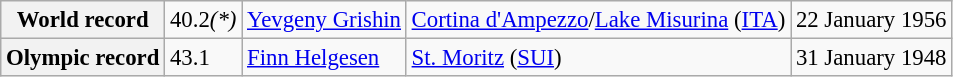<table class="wikitable" style="font-size:95%;">
<tr>
<th>World record</th>
<td>40.2<em>(*)</em></td>
<td> <a href='#'>Yevgeny Grishin</a></td>
<td><a href='#'>Cortina d'Ampezzo</a>/<a href='#'>Lake Misurina</a> (<a href='#'>ITA</a>)</td>
<td>22 January 1956</td>
</tr>
<tr>
<th>Olympic record</th>
<td>43.1</td>
<td> <a href='#'>Finn Helgesen</a></td>
<td><a href='#'>St. Moritz</a> (<a href='#'>SUI</a>)</td>
<td>31 January 1948</td>
</tr>
</table>
